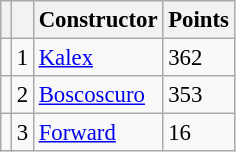<table class="wikitable" style="font-size: 95%;">
<tr>
<th></th>
<th></th>
<th>Constructor</th>
<th>Points</th>
</tr>
<tr>
<td></td>
<td align=center>1</td>
<td> <a href='#'>Kalex</a></td>
<td align=left>362</td>
</tr>
<tr>
<td></td>
<td align=center>2</td>
<td> <a href='#'>Boscoscuro</a></td>
<td align=left>353</td>
</tr>
<tr>
<td></td>
<td align=center>3</td>
<td> <a href='#'>Forward</a></td>
<td align=left>16</td>
</tr>
</table>
